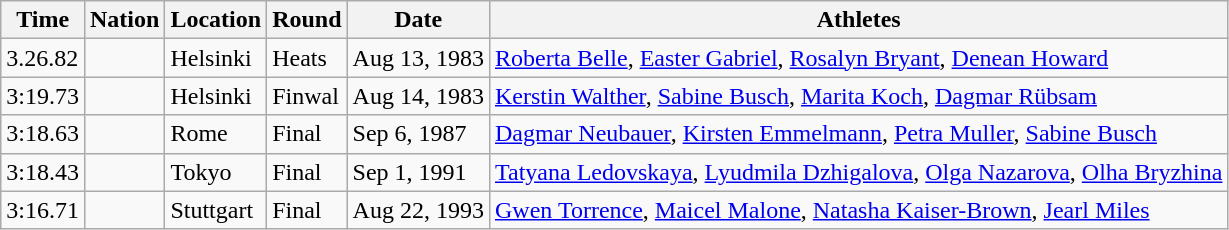<table class="wikitable sortable" style="text-align:left">
<tr>
<th>Time</th>
<th>Nation</th>
<th>Location</th>
<th>Round</th>
<th>Date</th>
<th>Athletes</th>
</tr>
<tr>
<td>3.26.82</td>
<td></td>
<td>Helsinki</td>
<td>Heats</td>
<td>Aug 13, 1983</td>
<td -align=left><a href='#'>Roberta Belle</a>, <a href='#'>Easter Gabriel</a>, <a href='#'>Rosalyn Bryant</a>, <a href='#'>Denean Howard</a></td>
</tr>
<tr>
<td>3:19.73</td>
<td></td>
<td>Helsinki</td>
<td>Finwal</td>
<td>Aug 14, 1983</td>
<td -align=left><a href='#'>Kerstin Walther</a>, <a href='#'>Sabine Busch</a>, <a href='#'>Marita Koch</a>, <a href='#'>Dagmar Rübsam</a></td>
</tr>
<tr>
<td>3:18.63</td>
<td></td>
<td>Rome</td>
<td>Final</td>
<td>Sep 6, 1987</td>
<td -align=left><a href='#'>Dagmar Neubauer</a>, <a href='#'>Kirsten Emmelmann</a>, <a href='#'>Petra Muller</a>, <a href='#'>Sabine Busch</a></td>
</tr>
<tr>
<td>3:18.43</td>
<td></td>
<td>Tokyo</td>
<td>Final</td>
<td>Sep 1, 1991</td>
<td -align=left><a href='#'>Tatyana Ledovskaya</a>, <a href='#'>Lyudmila Dzhigalova</a>, <a href='#'>Olga Nazarova</a>, <a href='#'>Olha Bryzhina</a></td>
</tr>
<tr>
<td>3:16.71</td>
<td></td>
<td>Stuttgart</td>
<td>Final</td>
<td>Aug 22, 1993</td>
<td -align=left><a href='#'>Gwen Torrence</a>, <a href='#'>Maicel Malone</a>, <a href='#'>Natasha Kaiser-Brown</a>, <a href='#'>Jearl Miles</a></td>
</tr>
</table>
